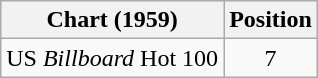<table class="wikitable plainrowheaders">
<tr>
<th>Chart (1959)</th>
<th>Position</th>
</tr>
<tr>
<td>US <em>Billboard</em> Hot 100</td>
<td style="text-align:center;">7</td>
</tr>
</table>
